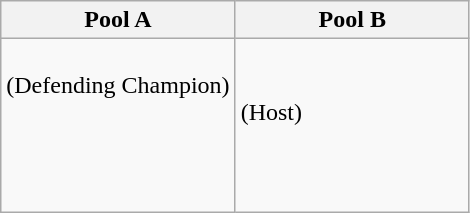<table class="wikitable">
<tr>
<th width=50%>Pool A</th>
<th width=50%>Pool B</th>
</tr>
<tr>
<td><br> (Defending Champion)<br>
<br>
<br>
<br>
<br>
</td>
<td><br><br>
 (Host)<br>
<br>
<br>
<br>
</td>
</tr>
</table>
